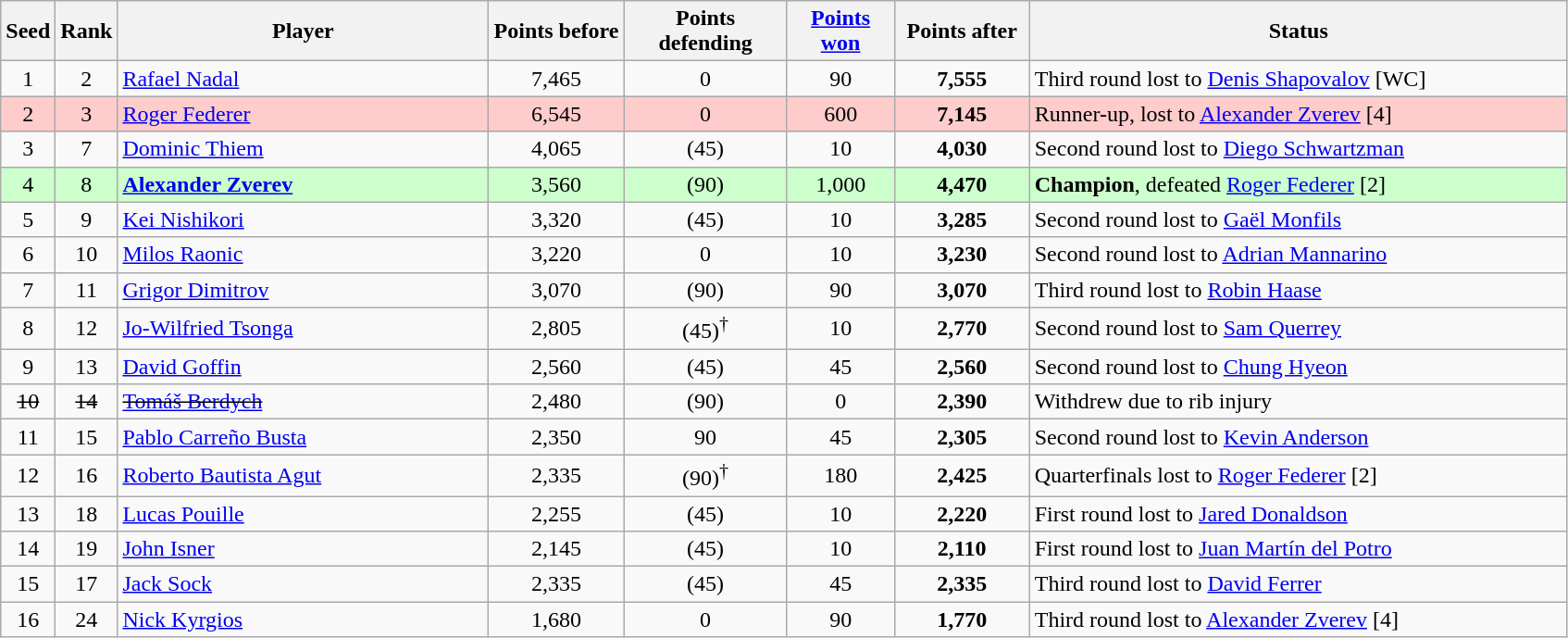<table class="wikitable sortable">
<tr>
<th style="width:30px;">Seed</th>
<th style="width:30px;">Rank</th>
<th style="width:260px;">Player</th>
<th style="width:90px;">Points before</th>
<th style="width:110px;">Points defending</th>
<th style="width:70px;"><a href='#'>Points won</a></th>
<th style="width:90px;">Points after</th>
<th style="width:380px;">Status</th>
</tr>
<tr>
<td style="text-align:center;">1</td>
<td style="text-align:center;">2</td>
<td> <a href='#'>Rafael Nadal</a></td>
<td style="text-align:center;">7,465</td>
<td style="text-align:center;">0</td>
<td style="text-align:center;">90</td>
<td style="text-align:center;"><strong>7,555</strong></td>
<td>Third round lost to  <a href='#'>Denis Shapovalov</a> [WC]</td>
</tr>
<tr style="background:#fcc;">
<td style="text-align:center;">2</td>
<td style="text-align:center;">3</td>
<td> <a href='#'>Roger Federer</a></td>
<td style="text-align:center;">6,545</td>
<td style="text-align:center;">0</td>
<td style="text-align:center;">600</td>
<td style="text-align:center;"><strong>7,145</strong></td>
<td>Runner-up, lost to  <a href='#'>Alexander Zverev</a> [4]</td>
</tr>
<tr>
<td style="text-align:center;">3</td>
<td style="text-align:center;">7</td>
<td> <a href='#'>Dominic Thiem</a></td>
<td style="text-align:center;">4,065</td>
<td style="text-align:center;">(45)</td>
<td style="text-align:center;">10</td>
<td style="text-align:center;"><strong>4,030</strong></td>
<td>Second round lost to  <a href='#'>Diego Schwartzman</a></td>
</tr>
<tr style="background:#cfc;">
<td style="text-align:center;">4</td>
<td style="text-align:center;">8</td>
<td> <strong><a href='#'>Alexander Zverev</a></strong></td>
<td style="text-align:center;">3,560</td>
<td style="text-align:center;">(90)</td>
<td style="text-align:center;">1,000</td>
<td style="text-align:center;"><strong>4,470</strong></td>
<td><strong>Champion</strong>, defeated  <a href='#'>Roger Federer</a> [2]</td>
</tr>
<tr>
<td style="text-align:center;">5</td>
<td style="text-align:center;">9</td>
<td> <a href='#'>Kei Nishikori</a></td>
<td style="text-align:center;">3,320</td>
<td style="text-align:center;">(45)</td>
<td style="text-align:center;">10</td>
<td style="text-align:center;"><strong>3,285</strong></td>
<td>Second round lost to  <a href='#'>Gaël Monfils</a></td>
</tr>
<tr>
<td style="text-align:center;">6</td>
<td style="text-align:center;">10</td>
<td> <a href='#'>Milos Raonic</a></td>
<td style="text-align:center;">3,220</td>
<td style="text-align:center;">0</td>
<td style="text-align:center;">10</td>
<td style="text-align:center;"><strong>3,230</strong></td>
<td>Second round lost to  <a href='#'>Adrian Mannarino</a></td>
</tr>
<tr>
<td style="text-align:center;">7</td>
<td style="text-align:center;">11</td>
<td> <a href='#'>Grigor Dimitrov</a></td>
<td style="text-align:center;">3,070</td>
<td style="text-align:center;">(90)</td>
<td style="text-align:center;">90</td>
<td style="text-align:center;"><strong>3,070</strong></td>
<td>Third round lost to  <a href='#'>Robin Haase</a></td>
</tr>
<tr>
<td style="text-align:center;">8</td>
<td style="text-align:center;">12</td>
<td> <a href='#'>Jo-Wilfried Tsonga</a></td>
<td style="text-align:center;">2,805</td>
<td style="text-align:center;">(45)<sup>†</sup></td>
<td style="text-align:center;">10</td>
<td style="text-align:center;"><strong>2,770</strong></td>
<td>Second round lost to  <a href='#'>Sam Querrey</a></td>
</tr>
<tr>
<td style="text-align:center;">9</td>
<td style="text-align:center;">13</td>
<td> <a href='#'>David Goffin</a></td>
<td style="text-align:center;">2,560</td>
<td style="text-align:center;">(45)</td>
<td style="text-align:center;">45</td>
<td style="text-align:center;"><strong>2,560</strong></td>
<td>Second round lost to  <a href='#'>Chung Hyeon</a></td>
</tr>
<tr>
<td style="text-align:center;"><s>10</s></td>
<td style="text-align:center;"><s>14</s></td>
<td><s> <a href='#'>Tomáš Berdych</a></s></td>
<td style="text-align:center;">2,480</td>
<td style="text-align:center;">(90)</td>
<td style="text-align:center;">0</td>
<td style="text-align:center;"><strong>2,390</strong></td>
<td>Withdrew due to rib injury</td>
</tr>
<tr>
<td style="text-align:center;">11</td>
<td style="text-align:center;">15</td>
<td> <a href='#'>Pablo Carreño Busta</a></td>
<td style="text-align:center;">2,350</td>
<td style="text-align:center;">90</td>
<td style="text-align:center;">45</td>
<td style="text-align:center;"><strong>2,305</strong></td>
<td>Second round lost to  <a href='#'>Kevin Anderson</a></td>
</tr>
<tr>
<td style="text-align:center;">12</td>
<td style="text-align:center;">16</td>
<td> <a href='#'>Roberto Bautista Agut</a></td>
<td style="text-align:center;">2,335</td>
<td style="text-align:center;">(90)<sup>†</sup></td>
<td style="text-align:center;">180</td>
<td style="text-align:center;"><strong>2,425</strong></td>
<td>Quarterfinals lost to  <a href='#'>Roger Federer</a> [2]</td>
</tr>
<tr>
<td style="text-align:center;">13</td>
<td style="text-align:center;">18</td>
<td> <a href='#'>Lucas Pouille</a></td>
<td style="text-align:center;">2,255</td>
<td style="text-align:center;">(45)</td>
<td style="text-align:center;">10</td>
<td style="text-align:center;"><strong>2,220</strong></td>
<td>First round lost to  <a href='#'>Jared Donaldson</a></td>
</tr>
<tr>
<td style="text-align:center;">14</td>
<td style="text-align:center;">19</td>
<td> <a href='#'>John Isner</a></td>
<td style="text-align:center;">2,145</td>
<td style="text-align:center;">(45)</td>
<td style="text-align:center;">10</td>
<td style="text-align:center;"><strong>2,110</strong></td>
<td>First round lost to  <a href='#'>Juan Martín del Potro</a></td>
</tr>
<tr>
<td style="text-align:center;">15</td>
<td style="text-align:center;">17</td>
<td> <a href='#'>Jack Sock</a></td>
<td style="text-align:center;">2,335</td>
<td style="text-align:center;">(45)</td>
<td style="text-align:center;">45</td>
<td style="text-align:center;"><strong>2,335</strong></td>
<td>Third round lost to  <a href='#'>David Ferrer</a></td>
</tr>
<tr>
<td style="text-align:center;">16</td>
<td style="text-align:center;">24</td>
<td> <a href='#'>Nick Kyrgios</a></td>
<td style="text-align:center;">1,680</td>
<td style="text-align:center;">0</td>
<td style="text-align:center;">90</td>
<td style="text-align:center;"><strong>1,770</strong></td>
<td>Third round lost to  <a href='#'>Alexander Zverev</a> [4]</td>
</tr>
</table>
